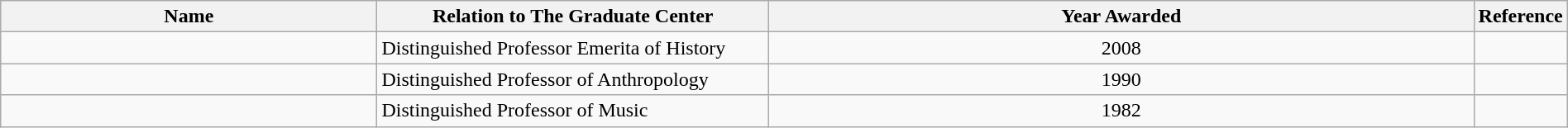<table class="wikitable sortable" style="width:100%">
<tr>
<th style="width:*;">Name</th>
<th style="width:25%;">Relation to The Graduate Center</th>
<th style="width:45%;">Year Awarded</th>
<th style="width:5%;" class="unsortable">Reference</th>
</tr>
<tr>
<td></td>
<td>Distinguished Professor Emerita of History</td>
<td style="text-align:center;">2008</td>
<td style="text-align:center;"></td>
</tr>
<tr>
<td></td>
<td>Distinguished Professor of Anthropology</td>
<td style="text-align:center;">1990</td>
<td style="text-align:center;"></td>
</tr>
<tr>
<td></td>
<td>Distinguished Professor of Music</td>
<td style="text-align:center;">1982</td>
<td style="text-align:center;"></td>
</tr>
</table>
